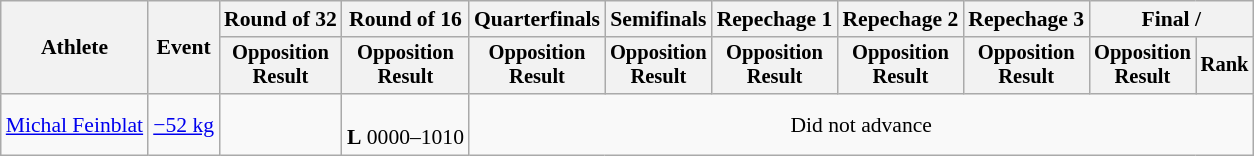<table class="wikitable" style="font-size:90%">
<tr>
<th rowspan="2">Athlete</th>
<th rowspan="2">Event</th>
<th>Round of 32</th>
<th>Round of 16</th>
<th>Quarterfinals</th>
<th>Semifinals</th>
<th>Repechage 1</th>
<th>Repechage 2</th>
<th>Repechage 3</th>
<th colspan=2>Final / </th>
</tr>
<tr style="font-size:95%">
<th>Opposition<br>Result</th>
<th>Opposition<br>Result</th>
<th>Opposition<br>Result</th>
<th>Opposition<br>Result</th>
<th>Opposition<br>Result</th>
<th>Opposition<br>Result</th>
<th>Opposition<br>Result</th>
<th>Opposition<br>Result</th>
<th>Rank</th>
</tr>
<tr align=center>
<td align=left><a href='#'>Michal Feinblat</a></td>
<td align=left><a href='#'>−52 kg</a></td>
<td></td>
<td><br><strong>L</strong> 0000–1010</td>
<td colspan=7>Did not advance</td>
</tr>
</table>
